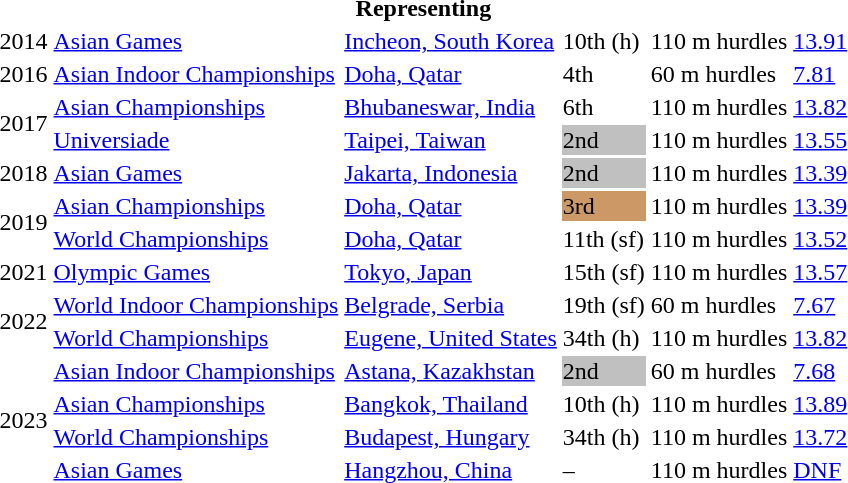<table>
<tr>
<th colspan="6">Representing </th>
</tr>
<tr>
<td>2014</td>
<td><a href='#'>Asian Games</a></td>
<td><a href='#'>Incheon, South Korea</a></td>
<td>10th (h)</td>
<td>110 m hurdles</td>
<td><a href='#'>13.91</a></td>
</tr>
<tr>
<td>2016</td>
<td><a href='#'>Asian Indoor Championships</a></td>
<td><a href='#'>Doha, Qatar</a></td>
<td>4th</td>
<td>60 m hurdles</td>
<td><a href='#'>7.81</a></td>
</tr>
<tr>
<td rowspan=2>2017</td>
<td><a href='#'>Asian Championships</a></td>
<td><a href='#'>Bhubaneswar, India</a></td>
<td>6th</td>
<td>110 m hurdles</td>
<td><a href='#'>13.82</a></td>
</tr>
<tr>
<td><a href='#'>Universiade</a></td>
<td><a href='#'>Taipei, Taiwan</a></td>
<td bgcolor=silver>2nd</td>
<td>110 m hurdles</td>
<td><a href='#'>13.55</a></td>
</tr>
<tr>
<td>2018</td>
<td><a href='#'>Asian Games</a></td>
<td><a href='#'>Jakarta, Indonesia</a></td>
<td bgcolor=silver>2nd</td>
<td>110 m hurdles</td>
<td><a href='#'>13.39</a></td>
</tr>
<tr>
<td rowspan=2>2019</td>
<td><a href='#'>Asian Championships</a></td>
<td><a href='#'>Doha, Qatar</a></td>
<td bgcolor=cc9966>3rd</td>
<td>110 m hurdles</td>
<td><a href='#'>13.39</a></td>
</tr>
<tr>
<td><a href='#'>World Championships</a></td>
<td><a href='#'>Doha, Qatar</a></td>
<td>11th (sf)</td>
<td>110 m hurdles</td>
<td><a href='#'>13.52</a></td>
</tr>
<tr>
<td>2021</td>
<td><a href='#'>Olympic Games</a></td>
<td><a href='#'>Tokyo, Japan</a></td>
<td>15th (sf)</td>
<td>110 m hurdles</td>
<td><a href='#'>13.57</a></td>
</tr>
<tr>
<td rowspan=2>2022</td>
<td><a href='#'>World Indoor Championships</a></td>
<td><a href='#'>Belgrade, Serbia</a></td>
<td>19th (sf)</td>
<td>60 m hurdles</td>
<td><a href='#'>7.67</a></td>
</tr>
<tr>
<td><a href='#'>World Championships</a></td>
<td><a href='#'>Eugene, United States</a></td>
<td>34th (h)</td>
<td>110 m hurdles</td>
<td><a href='#'>13.82</a></td>
</tr>
<tr>
<td rowspan=4>2023</td>
<td><a href='#'>Asian Indoor Championships</a></td>
<td><a href='#'>Astana, Kazakhstan</a></td>
<td bgcolor=silver>2nd</td>
<td>60 m hurdles</td>
<td><a href='#'>7.68</a></td>
</tr>
<tr>
<td><a href='#'>Asian Championships</a></td>
<td><a href='#'>Bangkok, Thailand</a></td>
<td>10th (h)</td>
<td>110 m hurdles</td>
<td><a href='#'>13.89</a></td>
</tr>
<tr>
<td><a href='#'>World Championships</a></td>
<td><a href='#'>Budapest, Hungary</a></td>
<td>34th (h)</td>
<td>110 m hurdles</td>
<td><a href='#'>13.72</a></td>
</tr>
<tr>
<td><a href='#'>Asian Games</a></td>
<td><a href='#'>Hangzhou, China</a></td>
<td>–</td>
<td>110 m hurdles</td>
<td><a href='#'>DNF</a></td>
</tr>
</table>
